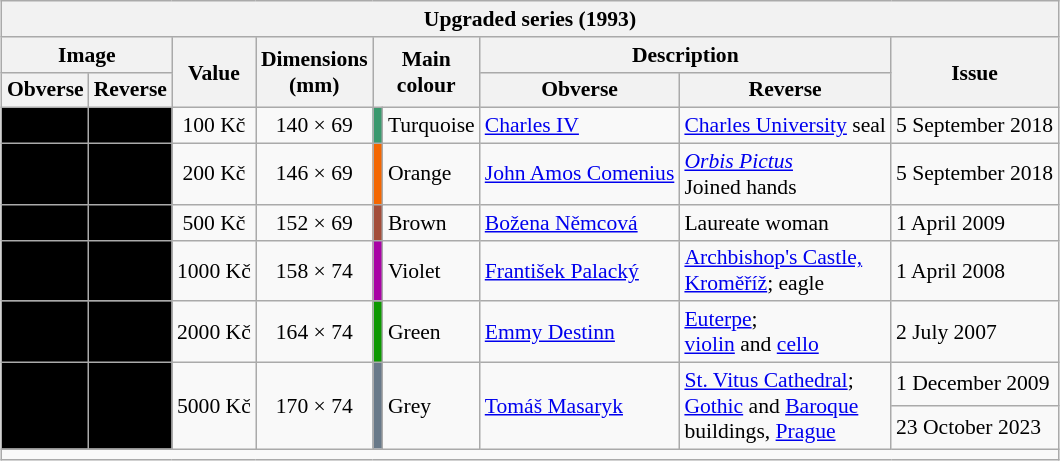<table class="wikitable" style="margin:auto; font-size:90%; border-width:1px;">
<tr>
<th colspan=10>Upgraded series (1993)</th>
</tr>
<tr>
<th colspan=2>Image</th>
<th rowspan=2>Value</th>
<th rowspan=2>Dimensions<br>(mm)</th>
<th rowspan=2 colspan=2>Main<br>colour</th>
<th colspan=2>Description</th>
<th rowspan=2>Issue</th>
</tr>
<tr>
<th>Obverse</th>
<th>Reverse</th>
<th>Obverse</th>
<th>Reverse</th>
</tr>
<tr>
<td align=center bgcolor="#000000"></td>
<td align=center bgcolor="#000000"></td>
<td align=center>100 Kč</td>
<td align=center>140 × 69</td>
<td style="background:#3A996E;"></td>
<td>Turquoise</td>
<td><a href='#'>Charles IV</a></td>
<td><a href='#'>Charles University</a> seal</td>
<td>5 September 2018</td>
</tr>
<tr>
<td align=center bgcolor="#000000"></td>
<td align=center bgcolor="#000000"></td>
<td align=center>200 Kč</td>
<td align=center>146 × 69</td>
<td style="background:#F46600;"></td>
<td>Orange</td>
<td><a href='#'>John Amos Comenius</a></td>
<td><em><a href='#'>Orbis Pictus</a></em><br>Joined hands</td>
<td>5 September 2018</td>
</tr>
<tr>
<td align=center bgcolor="#000000"></td>
<td align=center bgcolor="#000000"></td>
<td align=center>500 Kč</td>
<td align=center>152 × 69</td>
<td style="background:#A34C39;"></td>
<td>Brown</td>
<td><a href='#'>Božena Němcová</a></td>
<td>Laureate woman</td>
<td>1 April 2009</td>
</tr>
<tr>
<td align=center bgcolor="#000000"></td>
<td align=center bgcolor="#000000"></td>
<td align=center>1000 Kč</td>
<td align=center>158 × 74</td>
<td style="background:#A803A5;"></td>
<td>Violet</td>
<td><a href='#'>František Palacký</a></td>
<td><a href='#'>Archbishop's Castle,<br>Kroměříž</a>; eagle</td>
<td>1 April 2008</td>
</tr>
<tr>
<td align=center bgcolor="#000000"></td>
<td align=center bgcolor="#000000"></td>
<td align=center>2000 Kč</td>
<td align=center>164 × 74</td>
<td style="background:#0C9900;"></td>
<td>Green</td>
<td><a href='#'>Emmy Destinn</a></td>
<td><a href='#'>Euterpe</a>;<br><a href='#'>violin</a> and <a href='#'>cello</a></td>
<td>2 July 2007</td>
</tr>
<tr>
<td rowspan=2 align=center bgcolor="#000000"></td>
<td rowspan=2 align=center bgcolor="#000000"></td>
<td rowspan=2 align=center>5000 Kč</td>
<td rowspan=2 align=center>170 × 74</td>
<td rowspan=2 style="background:#687989;"></td>
<td rowspan=2>Grey</td>
<td rowspan=2><a href='#'>Tomáš Masaryk</a></td>
<td rowspan=2><a href='#'>St. Vitus Cathedral</a>;<br><a href='#'>Gothic</a> and <a href='#'>Baroque</a><br>buildings, <a href='#'>Prague</a></td>
<td>1 December 2009</td>
</tr>
<tr>
<td>23 October 2023</td>
</tr>
<tr>
<td colspan=10></td>
</tr>
</table>
